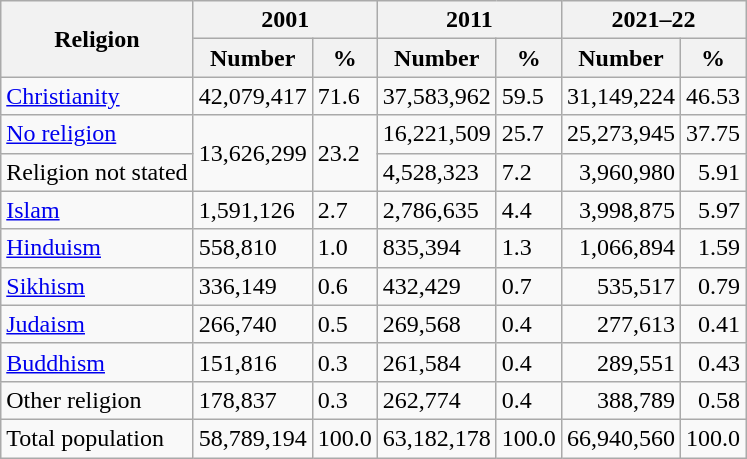<table class="wikitable sortable">
<tr>
<th rowspan="2">Religion</th>
<th colspan="2">2001</th>
<th colspan="2">2011</th>
<th colspan="2">2021–22</th>
</tr>
<tr>
<th>Number</th>
<th>%</th>
<th>Number</th>
<th>%</th>
<th>Number</th>
<th>%</th>
</tr>
<tr>
<td><a href='#'>Christianity</a></td>
<td>42,079,417</td>
<td>71.6</td>
<td>37,583,962</td>
<td>59.5</td>
<td align="right">31,149,224</td>
<td align="right">46.53</td>
</tr>
<tr>
<td><a href='#'>No religion</a></td>
<td rowspan="2">13,626,299</td>
<td rowspan="2">23.2</td>
<td>16,221,509</td>
<td>25.7</td>
<td align="right">25,273,945</td>
<td align="right">37.75</td>
</tr>
<tr>
<td>Religion not stated</td>
<td>4,528,323</td>
<td>7.2</td>
<td align="right">3,960,980</td>
<td align="right">5.91</td>
</tr>
<tr>
<td><a href='#'>Islam</a></td>
<td>1,591,126</td>
<td>2.7</td>
<td>2,786,635</td>
<td>4.4</td>
<td align="right">3,998,875</td>
<td align="right">5.97</td>
</tr>
<tr>
<td><a href='#'>Hinduism</a></td>
<td>558,810</td>
<td>1.0</td>
<td>835,394</td>
<td>1.3</td>
<td align="right">1,066,894</td>
<td align="right">1.59</td>
</tr>
<tr>
<td><a href='#'>Sikhism</a></td>
<td>336,149</td>
<td>0.6</td>
<td>432,429</td>
<td>0.7</td>
<td align="right">535,517</td>
<td align="right">0.79</td>
</tr>
<tr>
<td><a href='#'>Judaism</a></td>
<td>266,740</td>
<td>0.5</td>
<td>269,568</td>
<td>0.4</td>
<td align="right">277,613</td>
<td align="right">0.41</td>
</tr>
<tr>
<td><a href='#'>Buddhism</a></td>
<td>151,816</td>
<td>0.3</td>
<td>261,584</td>
<td>0.4</td>
<td align="right">289,551</td>
<td align="right">0.43</td>
</tr>
<tr>
<td>Other religion</td>
<td>178,837</td>
<td>0.3</td>
<td>262,774</td>
<td>0.4</td>
<td align="right">388,789</td>
<td align="right">0.58</td>
</tr>
<tr>
<td>Total population</td>
<td>58,789,194</td>
<td>100.0</td>
<td>63,182,178</td>
<td>100.0</td>
<td align="right">66,940,560</td>
<td align="right">100.0</td>
</tr>
</table>
